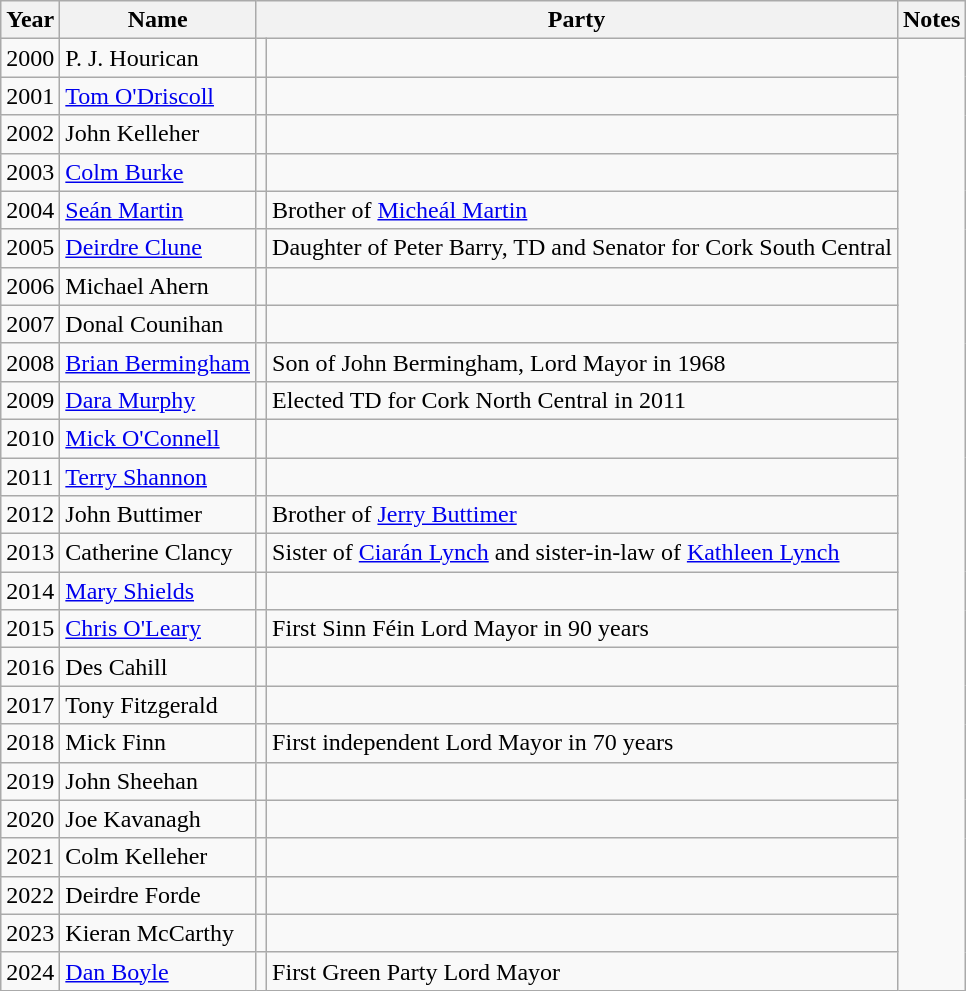<table class="wikitable">
<tr>
<th>Year</th>
<th>Name</th>
<th colspan=2>Party</th>
<th>Notes</th>
</tr>
<tr>
<td>2000</td>
<td>P. J. Hourican</td>
<td></td>
<td></td>
</tr>
<tr>
<td>2001</td>
<td><a href='#'>Tom O'Driscoll</a></td>
<td></td>
<td></td>
</tr>
<tr>
<td>2002</td>
<td>John Kelleher</td>
<td></td>
<td></td>
</tr>
<tr>
<td>2003</td>
<td><a href='#'>Colm Burke</a></td>
<td></td>
<td></td>
</tr>
<tr>
<td>2004</td>
<td><a href='#'>Seán Martin</a></td>
<td></td>
<td>Brother of <a href='#'>Micheál Martin</a></td>
</tr>
<tr>
<td>2005</td>
<td><a href='#'>Deirdre Clune</a></td>
<td></td>
<td>Daughter of Peter Barry, TD and Senator for Cork South Central</td>
</tr>
<tr>
<td>2006</td>
<td>Michael Ahern</td>
<td></td>
<td></td>
</tr>
<tr>
<td>2007</td>
<td>Donal Counihan</td>
<td></td>
<td></td>
</tr>
<tr>
<td>2008</td>
<td><a href='#'>Brian Bermingham</a></td>
<td></td>
<td>Son of John Bermingham, Lord Mayor in 1968</td>
</tr>
<tr>
<td>2009</td>
<td><a href='#'>Dara Murphy</a></td>
<td></td>
<td>Elected TD for Cork North Central in 2011</td>
</tr>
<tr>
<td>2010</td>
<td><a href='#'>Mick O'Connell</a></td>
<td></td>
<td></td>
</tr>
<tr>
<td>2011</td>
<td><a href='#'>Terry Shannon</a></td>
<td></td>
<td></td>
</tr>
<tr>
<td>2012</td>
<td>John Buttimer</td>
<td></td>
<td>Brother of <a href='#'>Jerry Buttimer</a></td>
</tr>
<tr>
<td>2013</td>
<td>Catherine Clancy</td>
<td></td>
<td>Sister of <a href='#'>Ciarán Lynch</a> and sister-in-law of <a href='#'>Kathleen Lynch</a></td>
</tr>
<tr>
<td>2014</td>
<td><a href='#'>Mary Shields</a></td>
<td></td>
<td></td>
</tr>
<tr>
<td>2015</td>
<td><a href='#'>Chris O'Leary</a></td>
<td></td>
<td>First Sinn Féin Lord Mayor in 90 years</td>
</tr>
<tr>
<td>2016</td>
<td>Des Cahill</td>
<td></td>
<td></td>
</tr>
<tr>
<td>2017</td>
<td>Tony Fitzgerald</td>
<td></td>
<td></td>
</tr>
<tr>
<td>2018</td>
<td>Mick Finn</td>
<td></td>
<td>First independent Lord Mayor in 70 years</td>
</tr>
<tr>
<td>2019</td>
<td>John Sheehan</td>
<td></td>
<td></td>
</tr>
<tr>
<td>2020</td>
<td>Joe Kavanagh</td>
<td></td>
<td></td>
</tr>
<tr>
<td>2021</td>
<td>Colm Kelleher</td>
<td></td>
<td></td>
</tr>
<tr>
<td>2022</td>
<td>Deirdre Forde</td>
<td></td>
<td></td>
</tr>
<tr>
<td>2023</td>
<td>Kieran McCarthy</td>
<td></td>
<td></td>
</tr>
<tr>
<td>2024</td>
<td><a href='#'>Dan Boyle</a></td>
<td></td>
<td>First Green Party Lord Mayor</td>
</tr>
</table>
